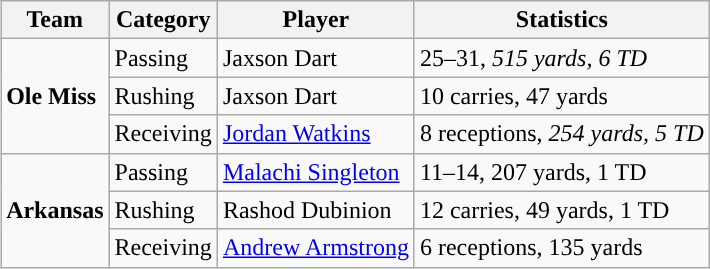<table class="wikitable" style="float: right;">
<tr>
<th>Team</th>
<th>Category</th>
<th>Player</th>
<th>Statistics</th>
</tr>
<tr>
<td rowspan=3><strong>Ole Miss</strong></td>
<td>Passing</td>
<td>Jaxson Dart</td>
<td>25–31, <em>515 yards, 6 TD</em></td>
</tr>
<tr>
<td>Rushing</td>
<td>Jaxson Dart</td>
<td>10 carries, 47 yards</td>
</tr>
<tr>
<td>Receiving</td>
<td><a href='#'>Jordan Watkins</a></td>
<td>8 receptions, <em>254 yards, 5 TD</em></td>
</tr>
<tr>
<td rowspan=3><strong>Arkansas</strong></td>
<td>Passing</td>
<td><a href='#'>Malachi Singleton</a></td>
<td>11–14, 207 yards, 1 TD</td>
</tr>
<tr>
<td>Rushing</td>
<td>Rashod Dubinion</td>
<td>12 carries, 49 yards, 1 TD</td>
</tr>
<tr>
<td>Receiving</td>
<td><a href='#'>Andrew Armstrong</a></td>
<td>6 receptions, 135 yards</td>
</tr>
</table>
